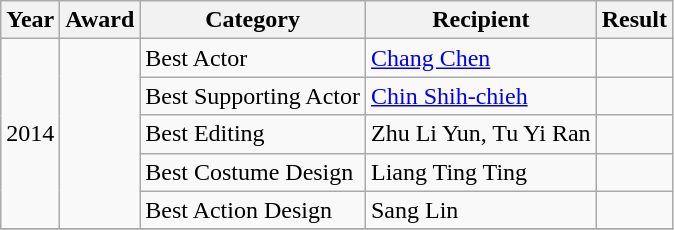<table class="wikitable">
<tr>
<th>Year</th>
<th>Award</th>
<th>Category</th>
<th>Recipient</th>
<th>Result</th>
</tr>
<tr>
<td rowspan=5>2014</td>
<td rowspan=5></td>
<td>Best Actor</td>
<td><a href='#'>Chang Chen</a></td>
<td></td>
</tr>
<tr>
<td>Best Supporting Actor</td>
<td><a href='#'>Chin Shih-chieh</a></td>
<td></td>
</tr>
<tr>
<td>Best Editing</td>
<td>Zhu Li Yun, Tu Yi Ran</td>
<td></td>
</tr>
<tr>
<td>Best Costume Design</td>
<td>Liang Ting Ting</td>
<td></td>
</tr>
<tr>
<td>Best Action Design</td>
<td>Sang Lin</td>
<td></td>
</tr>
<tr>
</tr>
</table>
